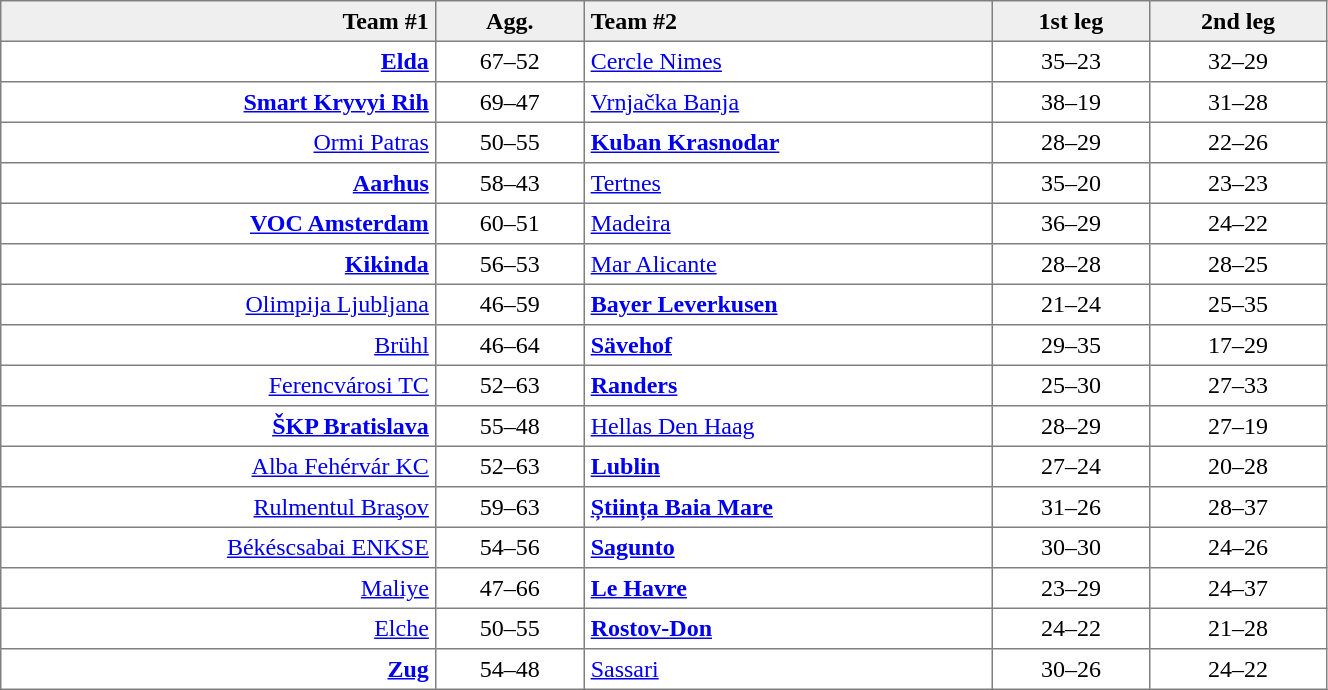<table border=1 cellspacing=0 cellpadding=4 style="border-collapse: collapse;" width=70%>
<tr bgcolor="efefef">
<th align=right>Team #1</th>
<th>Agg.</th>
<th align=left>Team #2</th>
<th>1st leg</th>
<th>2nd leg</th>
</tr>
<tr>
<td align=right><strong><a href='#'>Elda</a></strong> </td>
<td align=center>67–52</td>
<td> <a href='#'>Cercle Nimes</a></td>
<td align=center>35–23</td>
<td align=center>32–29</td>
</tr>
<tr>
<td align=right><strong><a href='#'>Smart Kryvyi Rih</a></strong> </td>
<td align=center>69–47</td>
<td> <a href='#'>Vrnjačka Banja</a></td>
<td align=center>38–19</td>
<td align=center>31–28</td>
</tr>
<tr>
<td align=right><a href='#'>Ormi Patras</a> </td>
<td align=center>50–55</td>
<td> <strong><a href='#'>Kuban Krasnodar</a></strong></td>
<td align=center>28–29</td>
<td align=center>22–26</td>
</tr>
<tr>
<td align=right><strong><a href='#'>Aarhus</a></strong> </td>
<td align=center>58–43</td>
<td> <a href='#'>Tertnes</a></td>
<td align=center>35–20</td>
<td align=center>23–23</td>
</tr>
<tr>
<td align=right><strong><a href='#'>VOC Amsterdam</a></strong> </td>
<td align=center>60–51</td>
<td> <a href='#'>Madeira</a></td>
<td align=center>36–29</td>
<td align=center>24–22</td>
</tr>
<tr>
<td align=right><strong><a href='#'>Kikinda</a></strong> </td>
<td align=center>56–53</td>
<td> <a href='#'>Mar Alicante</a></td>
<td align=center>28–28</td>
<td align=center>28–25</td>
</tr>
<tr>
<td align=right><a href='#'>Olimpija Ljubljana</a> </td>
<td align=center>46–59</td>
<td> <strong><a href='#'>Bayer Leverkusen</a></strong></td>
<td align=center>21–24</td>
<td align=center>25–35</td>
</tr>
<tr>
<td align=right><a href='#'>Brühl</a> </td>
<td align=center>46–64</td>
<td> <strong><a href='#'>Sävehof</a></strong></td>
<td align=center>29–35</td>
<td align=center>17–29</td>
</tr>
<tr>
<td align=right><a href='#'>Ferencvárosi TC</a> </td>
<td align=center>52–63</td>
<td> <strong><a href='#'>Randers</a></strong></td>
<td align=center>25–30</td>
<td align=center>27–33</td>
</tr>
<tr>
<td align=right><strong><a href='#'>ŠKP Bratislava</a></strong> </td>
<td align=center>55–48</td>
<td> <a href='#'>Hellas Den Haag</a></td>
<td align=center>28–29</td>
<td align=center>27–19</td>
</tr>
<tr>
<td align=right><a href='#'>Alba Fehérvár KC</a> </td>
<td align=center>52–63</td>
<td> <strong><a href='#'>Lublin</a></strong></td>
<td align=center>27–24</td>
<td align=center>20–28</td>
</tr>
<tr>
<td align=right><a href='#'>Rulmentul Braşov</a> </td>
<td align=center>59–63</td>
<td> <strong><a href='#'>Știința Baia Mare</a></strong></td>
<td align=center>31–26</td>
<td align=center>28–37</td>
</tr>
<tr>
<td align=right><a href='#'>Békéscsabai ENKSE</a> </td>
<td align=center>54–56</td>
<td> <strong><a href='#'>Sagunto</a></strong></td>
<td align=center>30–30</td>
<td align=center>24–26</td>
</tr>
<tr>
<td align=right><a href='#'>Maliye</a> </td>
<td align=center>47–66</td>
<td> <strong><a href='#'>Le Havre</a></strong></td>
<td align=center>23–29</td>
<td align=center>24–37</td>
</tr>
<tr>
<td align=right><a href='#'>Elche</a> </td>
<td align=center>50–55</td>
<td> <strong><a href='#'>Rostov-Don</a></strong></td>
<td align=center>24–22</td>
<td align=center>21–28</td>
</tr>
<tr>
<td align=right><strong><a href='#'>Zug</a></strong> </td>
<td align=center>54–48</td>
<td> <a href='#'>Sassari</a></td>
<td align=center>30–26</td>
<td align=center>24–22</td>
</tr>
</table>
